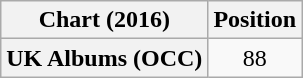<table class="wikitable plainrowheaders" style="text-align:center">
<tr>
<th scope="col">Chart (2016)</th>
<th scope="col">Position</th>
</tr>
<tr>
<th scope="row">UK Albums (OCC)</th>
<td>88</td>
</tr>
</table>
